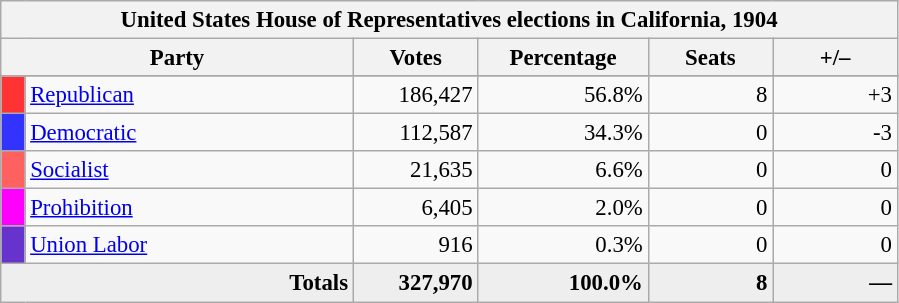<table class="wikitable" style="font-size: 95%;">
<tr>
<th colspan="6">United States House of Representatives elections in California, 1904</th>
</tr>
<tr>
<th colspan=2 style="width: 15em">Party</th>
<th style="width: 5em">Votes</th>
<th style="width: 7em">Percentage</th>
<th style="width: 5em">Seats</th>
<th style="width: 5em">+/–</th>
</tr>
<tr>
</tr>
<tr>
<th style="background-color:#FF3333; width: 3px"></th>
<td style="width: 130px"><a href='#'>Republican</a></td>
<td style="text-align:right;">186,427</td>
<td style="text-align:right;">56.8%</td>
<td style="text-align:right;">8</td>
<td style="text-align:right;">+3</td>
</tr>
<tr>
<th style="background-color:#3333FF; width: 3px"></th>
<td style="width: 130px"><a href='#'>Democratic</a></td>
<td style="text-align:right;">112,587</td>
<td style="text-align:right;">34.3%</td>
<td style="text-align:right;">0</td>
<td style="text-align:right;">-3</td>
</tr>
<tr>
<th style="background-color:#FF6060; width: 3px"></th>
<td style="width: 130px"><a href='#'>Socialist</a></td>
<td style="text-align:right;">21,635</td>
<td style="text-align:right;">6.6%</td>
<td style="text-align:right;">0</td>
<td style="text-align:right;">0</td>
</tr>
<tr>
<th style="background-color:#FF00FF; width: 3px"></th>
<td style="width: 130px"><a href='#'>Prohibition</a></td>
<td style="text-align:right;">6,405</td>
<td style="text-align:right;">2.0%</td>
<td style="text-align:right;">0</td>
<td style="text-align:right;">0</td>
</tr>
<tr>
<th style="background-color:#6633CC; width: 3px"></th>
<td style="width: 130px"><a href='#'>Union Labor</a></td>
<td style="text-align:right;">916</td>
<td style="text-align:right;">0.3%</td>
<td style="text-align:right;">0</td>
<td style="text-align:right;">0</td>
</tr>
<tr style="background-color:#EEEEEE;">
<td colspan="2" align="right"><strong>Totals</strong></td>
<td style="text-align:right;"><strong>327,970</strong></td>
<td style="text-align:right;"><strong>100.0%</strong></td>
<td style="text-align:right;"><strong>8</strong></td>
<td style="text-align:right;"><strong>—</strong></td>
</tr>
</table>
